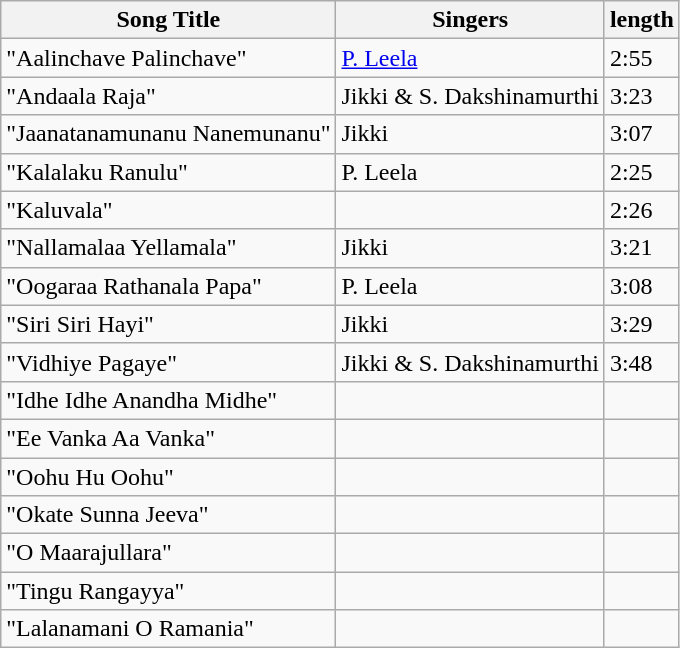<table class="wikitable">
<tr>
<th>Song Title</th>
<th>Singers</th>
<th>length</th>
</tr>
<tr>
<td>"Aalinchave Palinchave"</td>
<td><a href='#'>P. Leela</a></td>
<td>2:55</td>
</tr>
<tr>
<td>"Andaala Raja"</td>
<td>Jikki & S. Dakshinamurthi</td>
<td>3:23</td>
</tr>
<tr>
<td>"Jaanatanamunanu Nanemunanu"</td>
<td>Jikki</td>
<td>3:07</td>
</tr>
<tr>
<td>"Kalalaku Ranulu"</td>
<td>P. Leela</td>
<td>2:25</td>
</tr>
<tr>
<td>"Kaluvala"</td>
<td></td>
<td>2:26</td>
</tr>
<tr>
<td>"Nallamalaa Yellamala"</td>
<td>Jikki</td>
<td>3:21</td>
</tr>
<tr>
<td>"Oogaraa Rathanala Papa"</td>
<td>P. Leela</td>
<td>3:08</td>
</tr>
<tr>
<td>"Siri Siri Hayi"</td>
<td>Jikki</td>
<td>3:29</td>
</tr>
<tr>
<td>"Vidhiye Pagaye"</td>
<td>Jikki & S. Dakshinamurthi</td>
<td>3:48</td>
</tr>
<tr>
<td>"Idhe Idhe Anandha Midhe"</td>
<td></td>
<td></td>
</tr>
<tr>
<td>"Ee Vanka Aa Vanka"</td>
<td></td>
<td></td>
</tr>
<tr>
<td>"Oohu Hu Oohu"</td>
<td></td>
<td></td>
</tr>
<tr>
<td>"Okate Sunna Jeeva"</td>
<td></td>
<td></td>
</tr>
<tr>
<td>"O Maarajullara"</td>
<td></td>
<td></td>
</tr>
<tr>
<td>"Tingu Rangayya"</td>
<td></td>
<td></td>
</tr>
<tr>
<td>"Lalanamani O Ramania"</td>
<td></td>
<td></td>
</tr>
</table>
